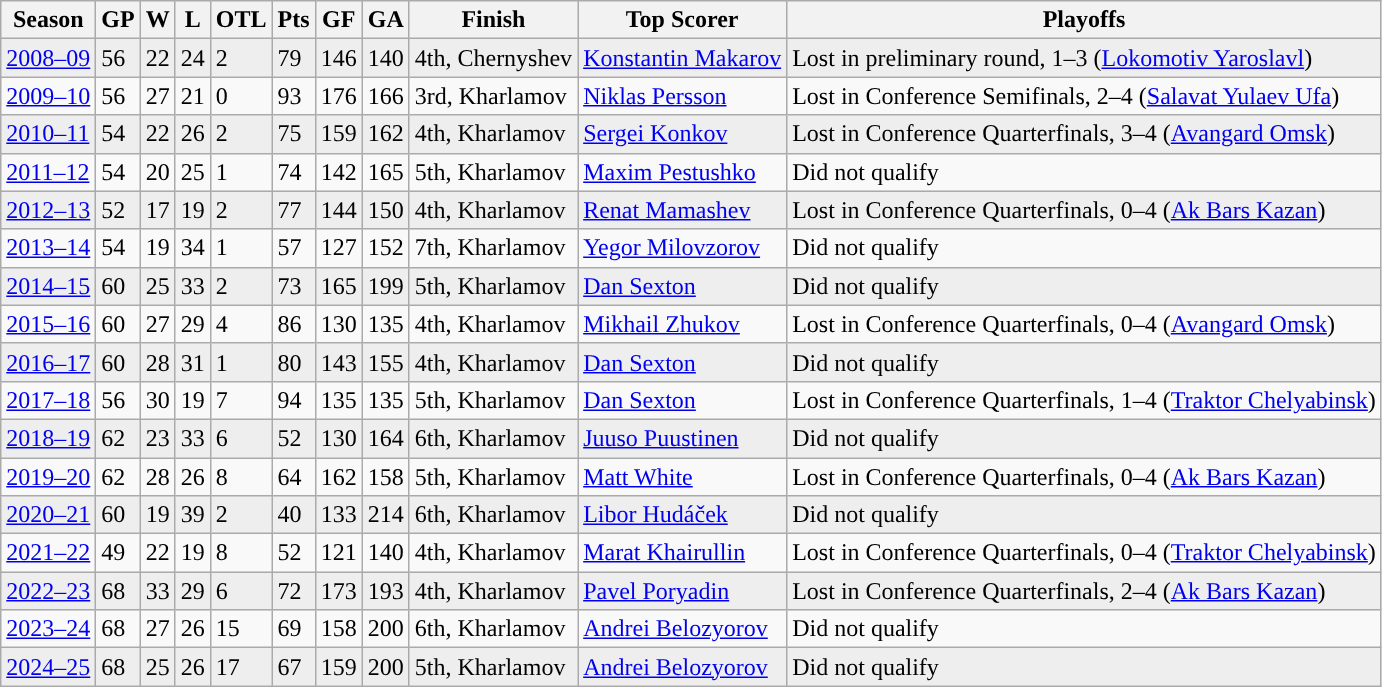<table class="wikitable">
<tr>
<th>Season</th>
<th>GP</th>
<th>W</th>
<th>L</th>
<th>OTL</th>
<th>Pts</th>
<th>GF</th>
<th>GA</th>
<th>Finish</th>
<th>Top Scorer</th>
<th>Playoffs</th>
</tr>
<tr style="background:#eee;">
<td><a href='#'>2008–09</a></td>
<td>56</td>
<td>22</td>
<td>24</td>
<td>2</td>
<td>79</td>
<td>146</td>
<td>140</td>
<td>4th, Chernyshev</td>
<td><a href='#'>Konstantin Makarov</a> </td>
<td>Lost in preliminary round, 1–3 (<a href='#'>Lokomotiv Yaroslavl</a>)</td>
</tr>
<tr>
<td><a href='#'>2009–10</a></td>
<td>56</td>
<td>27</td>
<td>21</td>
<td>0</td>
<td>93</td>
<td>176</td>
<td>166</td>
<td>3rd, Kharlamov</td>
<td><a href='#'>Niklas Persson</a> </td>
<td>Lost in Conference Semifinals, 2–4 (<a href='#'>Salavat Yulaev Ufa</a>)</td>
</tr>
<tr style="background:#eee;">
<td><a href='#'>2010–11</a></td>
<td>54</td>
<td>22</td>
<td>26</td>
<td>2</td>
<td>75</td>
<td>159</td>
<td>162</td>
<td>4th, Kharlamov</td>
<td><a href='#'>Sergei Konkov</a> </td>
<td>Lost in Conference Quarterfinals, 3–4 (<a href='#'>Avangard Omsk</a>)</td>
</tr>
<tr>
<td><a href='#'>2011–12</a></td>
<td>54</td>
<td>20</td>
<td>25</td>
<td>1</td>
<td>74</td>
<td>142</td>
<td>165</td>
<td>5th, Kharlamov</td>
<td><a href='#'>Maxim Pestushko</a> </td>
<td>Did not qualify</td>
</tr>
<tr style="background:#eee;">
<td><a href='#'>2012–13</a></td>
<td>52</td>
<td>17</td>
<td>19</td>
<td>2</td>
<td>77</td>
<td>144</td>
<td>150</td>
<td>4th, Kharlamov</td>
<td><a href='#'>Renat Mamashev</a> </td>
<td>Lost in Conference Quarterfinals, 0–4 (<a href='#'>Ak Bars Kazan</a>)</td>
</tr>
<tr>
<td><a href='#'>2013–14</a></td>
<td>54</td>
<td>19</td>
<td>34</td>
<td>1</td>
<td>57</td>
<td>127</td>
<td>152</td>
<td>7th, Kharlamov</td>
<td><a href='#'>Yegor Milovzorov</a> </td>
<td>Did not qualify</td>
</tr>
<tr style="background:#eee;">
<td><a href='#'>2014–15</a></td>
<td>60</td>
<td>25</td>
<td>33</td>
<td>2</td>
<td>73</td>
<td>165</td>
<td>199</td>
<td>5th, Kharlamov</td>
<td><a href='#'>Dan Sexton</a> </td>
<td>Did not qualify</td>
</tr>
<tr>
<td><a href='#'>2015–16</a></td>
<td>60</td>
<td>27</td>
<td>29</td>
<td>4</td>
<td>86</td>
<td>130</td>
<td>135</td>
<td>4th, Kharlamov</td>
<td><a href='#'>Mikhail Zhukov</a> </td>
<td>Lost in Conference Quarterfinals, 0–4 (<a href='#'>Avangard Omsk</a>)</td>
</tr>
<tr style="background:#eee;">
<td><a href='#'>2016–17</a></td>
<td>60</td>
<td>28</td>
<td>31</td>
<td>1</td>
<td>80</td>
<td>143</td>
<td>155</td>
<td>4th, Kharlamov</td>
<td><a href='#'>Dan Sexton</a> </td>
<td>Did not qualify</td>
</tr>
<tr>
<td><a href='#'>2017–18</a></td>
<td>56</td>
<td>30</td>
<td>19</td>
<td>7</td>
<td>94</td>
<td>135</td>
<td>135</td>
<td>5th, Kharlamov</td>
<td><a href='#'>Dan Sexton</a> </td>
<td>Lost in Conference Quarterfinals, 1–4 (<a href='#'>Traktor Chelyabinsk</a>)</td>
</tr>
<tr style="background:#eee;">
<td><a href='#'>2018–19</a></td>
<td>62</td>
<td>23</td>
<td>33</td>
<td>6</td>
<td>52</td>
<td>130</td>
<td>164</td>
<td>6th, Kharlamov</td>
<td><a href='#'>Juuso Puustinen</a> </td>
<td>Did not qualify</td>
</tr>
<tr>
<td><a href='#'>2019–20</a></td>
<td>62</td>
<td>28</td>
<td>26</td>
<td>8</td>
<td>64</td>
<td>162</td>
<td>158</td>
<td>5th, Kharlamov</td>
<td><a href='#'>Matt White</a> </td>
<td>Lost in Conference Quarterfinals, 0–4 (<a href='#'>Ak Bars Kazan</a>)</td>
</tr>
<tr style="background:#eee;">
<td><a href='#'>2020–21</a></td>
<td>60</td>
<td>19</td>
<td>39</td>
<td>2</td>
<td>40</td>
<td>133</td>
<td>214</td>
<td>6th, Kharlamov</td>
<td><a href='#'>Libor Hudáček</a> </td>
<td>Did not qualify</td>
</tr>
<tr>
<td><a href='#'>2021–22</a></td>
<td>49</td>
<td>22</td>
<td>19</td>
<td>8</td>
<td>52</td>
<td>121</td>
<td>140</td>
<td>4th, Kharlamov</td>
<td><a href='#'>Marat Khairullin</a> </td>
<td>Lost in Conference Quarterfinals, 0–4 (<a href='#'>Traktor Chelyabinsk</a>)</td>
</tr>
<tr style="background:#eee;">
<td><a href='#'>2022–23</a></td>
<td>68</td>
<td>33</td>
<td>29</td>
<td>6</td>
<td>72</td>
<td>173</td>
<td>193</td>
<td>4th, Kharlamov</td>
<td><a href='#'>Pavel Poryadin</a> </td>
<td>Lost in Conference Quarterfinals, 2–4 (<a href='#'>Ak Bars Kazan</a>)</td>
</tr>
<tr>
<td><a href='#'>2023–24</a></td>
<td>68</td>
<td>27</td>
<td>26</td>
<td>15</td>
<td>69</td>
<td>158</td>
<td>200</td>
<td>6th, Kharlamov</td>
<td><a href='#'>Andrei Belozyorov</a> </td>
<td>Did not qualify</td>
</tr>
<tr style="background:#eee;">
<td><a href='#'>2024–25</a></td>
<td>68</td>
<td>25</td>
<td>26</td>
<td>17</td>
<td>67</td>
<td>159</td>
<td>200</td>
<td>5th, Kharlamov</td>
<td><a href='#'>Andrei Belozyorov</a> </td>
<td>Did not qualify</td>
</tr>
</table>
